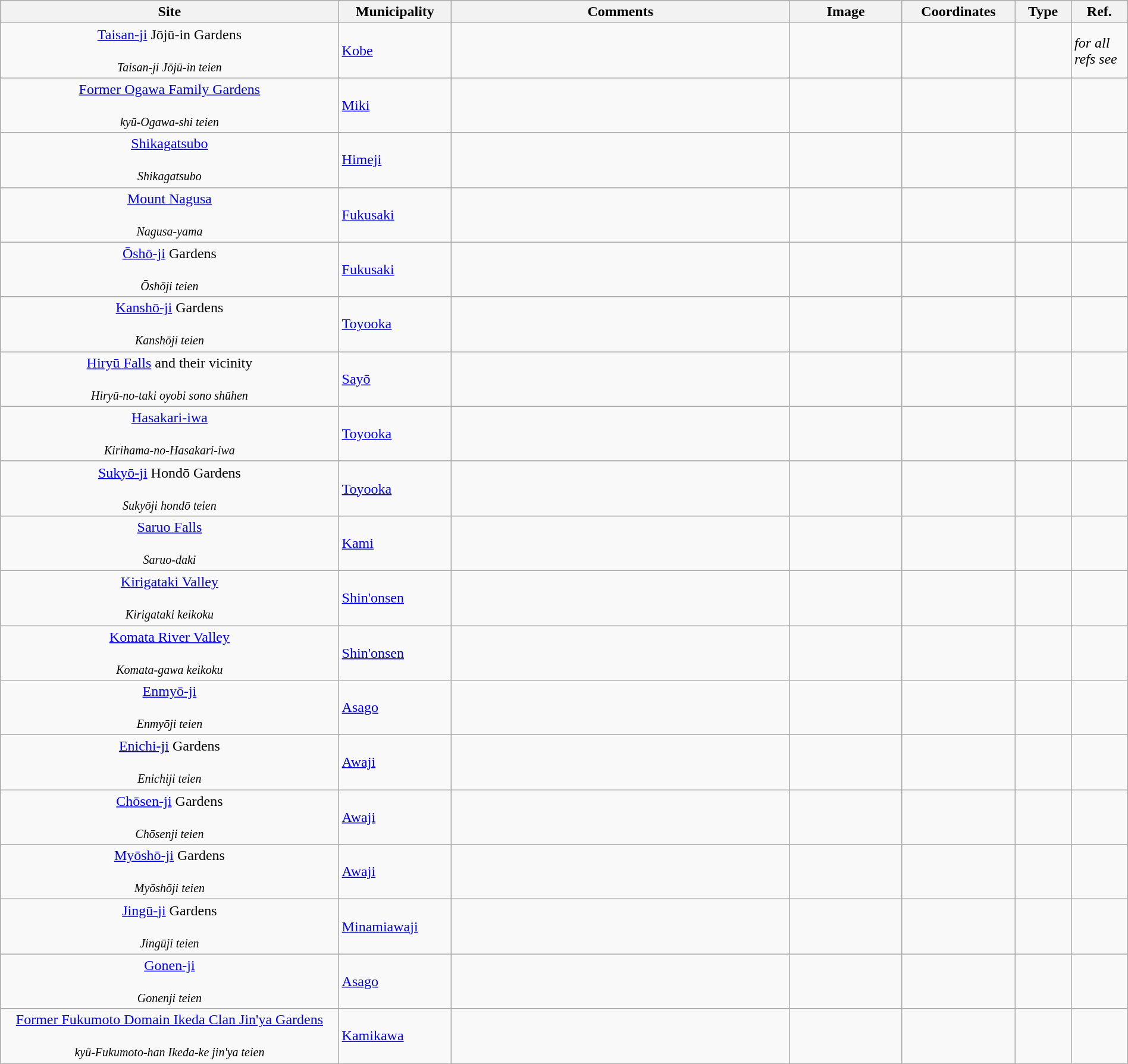<table class="wikitable sortable"  style="width:100%;">
<tr>
<th width="30%" align="left">Site</th>
<th width="10%" align="left">Municipality</th>
<th width="30%" align="left" class="unsortable">Comments</th>
<th width="10%" align="left"  class="unsortable">Image</th>
<th width="10%" align="left" class="unsortable">Coordinates</th>
<th width="5%" align="left">Type</th>
<th width="5%" align="left"  class="unsortable">Ref.</th>
</tr>
<tr>
<td align="center"><a href='#'>Taisan-ji</a> Jōjū-in Gardens<br><br><small><em>Taisan-ji Jōjū-in teien</em></small></td>
<td><a href='#'>Kobe</a></td>
<td></td>
<td></td>
<td></td>
<td></td>
<td><em>for all refs see</em> </td>
</tr>
<tr>
<td align="center"><a href='#'>Former Ogawa Family Gardens</a><br><br><small><em>kyū-Ogawa-shi teien</em></small></td>
<td><a href='#'>Miki</a></td>
<td></td>
<td></td>
<td></td>
<td></td>
<td></td>
</tr>
<tr>
<td align="center"><a href='#'>Shikagatsubo</a><br><br><small><em>Shikagatsubo</em></small></td>
<td><a href='#'>Himeji</a></td>
<td></td>
<td></td>
<td></td>
<td></td>
<td></td>
</tr>
<tr>
<td align="center"><a href='#'>Mount Nagusa</a><br><br><small><em>Nagusa-yama</em></small></td>
<td><a href='#'>Fukusaki</a></td>
<td></td>
<td></td>
<td></td>
<td></td>
<td></td>
</tr>
<tr>
<td align="center"><a href='#'>Ōshō-ji</a> Gardens<br><br><small><em>Ōshōji teien</em></small></td>
<td><a href='#'>Fukusaki</a></td>
<td></td>
<td></td>
<td></td>
<td></td>
<td></td>
</tr>
<tr>
<td align="center"><a href='#'>Kanshō-ji</a> Gardens<br><br><small><em>Kanshōji teien</em></small></td>
<td><a href='#'>Toyooka</a></td>
<td></td>
<td></td>
<td></td>
<td></td>
<td></td>
</tr>
<tr>
<td align="center"><a href='#'>Hiryū Falls</a> and their vicinity<br><br><small><em>Hiryū-no-taki oyobi sono shūhen</em></small></td>
<td><a href='#'>Sayō</a></td>
<td></td>
<td></td>
<td></td>
<td></td>
<td></td>
</tr>
<tr>
<td align="center"><a href='#'>Hasakari-iwa</a><br><br><small><em>Kirihama-no-Hasakari-iwa</em></small></td>
<td><a href='#'>Toyooka</a></td>
<td></td>
<td></td>
<td></td>
<td></td>
<td></td>
</tr>
<tr>
<td align="center"><a href='#'>Sukyō-ji</a> Hondō Gardens<br><br><small><em>Sukyōji hondō teien</em></small></td>
<td><a href='#'>Toyooka</a></td>
<td></td>
<td></td>
<td></td>
<td></td>
<td></td>
</tr>
<tr>
<td align="center"><a href='#'>Saruo Falls</a><br><br><small><em>Saruo-daki</em></small></td>
<td><a href='#'>Kami</a></td>
<td></td>
<td></td>
<td></td>
<td></td>
<td></td>
</tr>
<tr>
<td align="center"><a href='#'>Kirigataki Valley</a><br><br><small><em>Kirigataki keikoku</em></small></td>
<td><a href='#'>Shin'onsen</a></td>
<td></td>
<td></td>
<td></td>
<td></td>
<td></td>
</tr>
<tr>
<td align="center"><a href='#'>Komata River Valley</a><br><br><small><em>Komata-gawa keikoku</em></small></td>
<td><a href='#'>Shin'onsen</a></td>
<td></td>
<td></td>
<td></td>
<td></td>
<td></td>
</tr>
<tr>
<td align="center"><a href='#'>Enmyō-ji</a><br><br><small><em>Enmyōji teien</em></small></td>
<td><a href='#'>Asago</a></td>
<td></td>
<td></td>
<td></td>
<td></td>
<td></td>
</tr>
<tr>
<td align="center"><a href='#'>Enichi-ji</a> Gardens<br><br><small><em>Enichiji teien</em></small></td>
<td><a href='#'>Awaji</a></td>
<td></td>
<td></td>
<td></td>
<td></td>
<td></td>
</tr>
<tr>
<td align="center"><a href='#'>Chōsen-ji</a> Gardens<br><br><small><em>Chōsenji teien</em></small></td>
<td><a href='#'>Awaji</a></td>
<td></td>
<td></td>
<td></td>
<td></td>
<td></td>
</tr>
<tr>
<td align="center"><a href='#'>Myōshō-ji</a> Gardens<br><br><small><em>Myōshōji teien</em></small></td>
<td><a href='#'>Awaji</a></td>
<td></td>
<td></td>
<td></td>
<td></td>
<td></td>
</tr>
<tr>
<td align="center"><a href='#'>Jingū-ji</a> Gardens<br><br><small><em>Jingūji teien</em></small></td>
<td><a href='#'>Minamiawaji</a></td>
<td></td>
<td></td>
<td></td>
<td></td>
<td></td>
</tr>
<tr>
<td align="center"><a href='#'>Gonen-ji</a><br><br><small><em>Gonenji teien</em></small></td>
<td><a href='#'>Asago</a></td>
<td></td>
<td></td>
<td></td>
<td></td>
<td></td>
</tr>
<tr>
<td align="center"><a href='#'>Former Fukumoto Domain Ikeda Clan Jin'ya Gardens</a><br><br><small><em>kyū-Fukumoto-han Ikeda-ke jin'ya teien</em></small></td>
<td><a href='#'>Kamikawa</a></td>
<td></td>
<td></td>
<td></td>
<td></td>
<td></td>
</tr>
<tr>
</tr>
</table>
